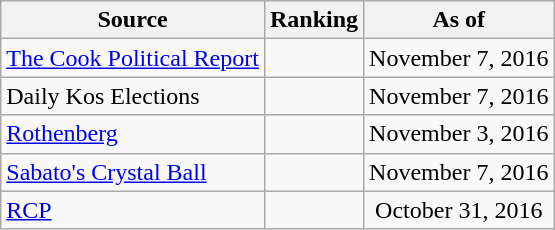<table class="wikitable" style="text-align:center">
<tr>
<th>Source</th>
<th>Ranking</th>
<th>As of</th>
</tr>
<tr>
<td align=left><a href='#'>The Cook Political Report</a></td>
<td></td>
<td>November 7, 2016</td>
</tr>
<tr>
<td align=left>Daily Kos Elections</td>
<td></td>
<td>November 7, 2016</td>
</tr>
<tr>
<td align=left><a href='#'>Rothenberg</a></td>
<td></td>
<td>November 3, 2016</td>
</tr>
<tr>
<td align=left><a href='#'>Sabato's Crystal Ball</a></td>
<td></td>
<td>November 7, 2016</td>
</tr>
<tr>
<td align="left"><a href='#'>RCP</a></td>
<td></td>
<td>October 31, 2016</td>
</tr>
</table>
